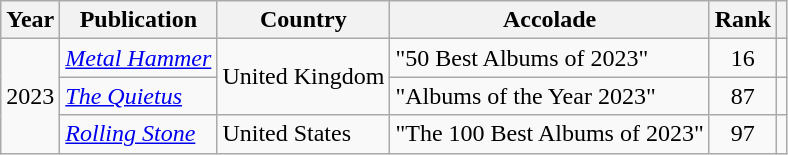<table class="wikitable sortable" style="margin:0em 1em 1em 0pt">
<tr>
<th>Year</th>
<th>Publication</th>
<th>Country</th>
<th class=unsortable>Accolade</th>
<th class=unsortable>Rank</th>
<th class=unsortable></th>
</tr>
<tr>
<td align=center rowspan="3">2023</td>
<td><em><a href='#'>Metal Hammer</a></em></td>
<td rowspan="2">United Kingdom</td>
<td>"50 Best Albums of 2023"</td>
<td align=center>16</td>
<td align=center></td>
</tr>
<tr>
<td><em><a href='#'>The Quietus</a></em></td>
<td>"Albums of the Year 2023"</td>
<td align=center>87</td>
<td align=center></td>
</tr>
<tr>
<td><em><a href='#'>Rolling Stone</a></em></td>
<td>United States</td>
<td>"The 100 Best Albums of 2023"</td>
<td align=center>97</td>
<td align=center></td>
</tr>
</table>
